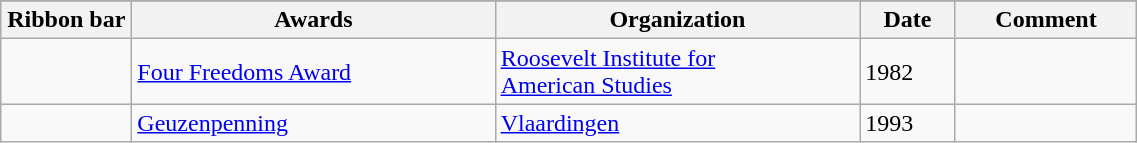<table class="wikitable" style="width:60%;">
<tr style="background:#ccf; text-align:center;">
</tr>
<tr>
<th style="width:80px;">Ribbon bar</th>
<th>Awards</th>
<th>Organization</th>
<th>Date</th>
<th>Comment</th>
</tr>
<tr>
<td></td>
<td><a href='#'>Four Freedoms Award</a></td>
<td><a href='#'>Roosevelt Institute for <br> American Studies</a></td>
<td>1982</td>
<td></td>
</tr>
<tr>
<td></td>
<td><a href='#'>Geuzenpenning</a></td>
<td><a href='#'>Vlaardingen</a></td>
<td>1993</td>
</tr>
</table>
